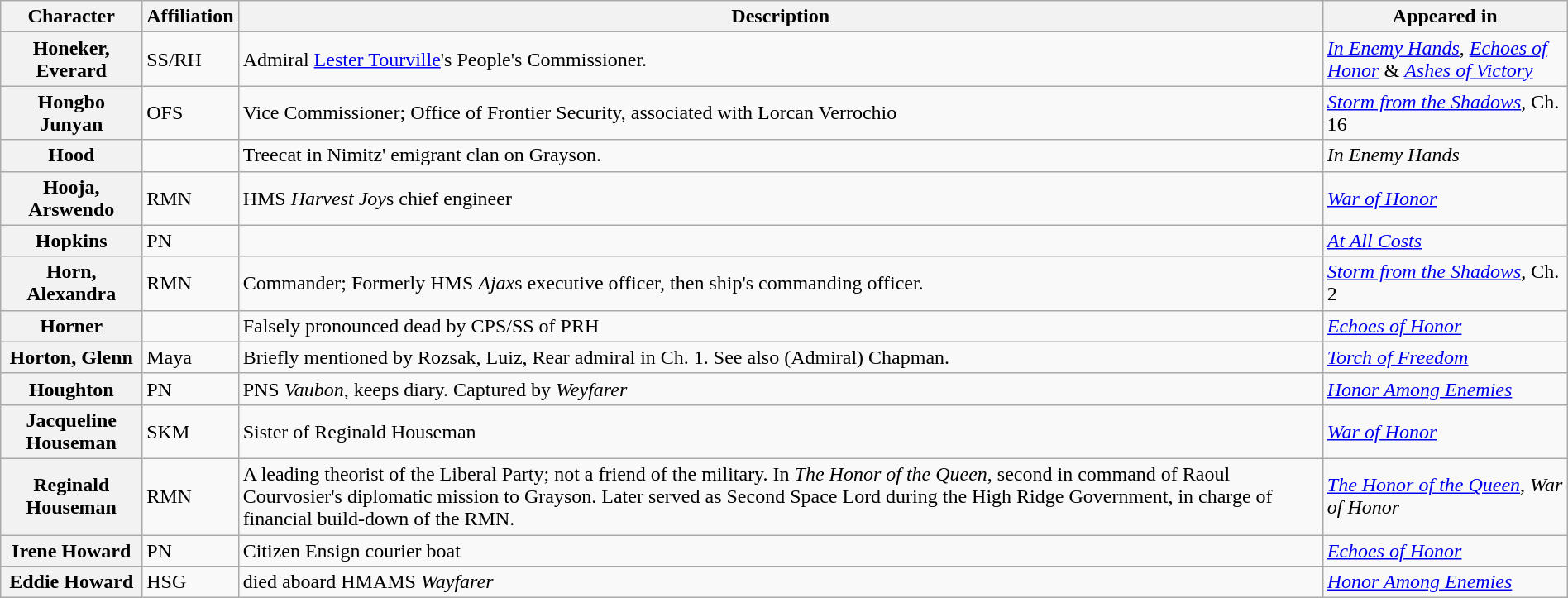<table class="wikitable" style="width: 100%">
<tr>
<th>Character</th>
<th>Affiliation</th>
<th>Description</th>
<th>Appeared in</th>
</tr>
<tr>
<th>Honeker, Everard</th>
<td>SS/RH</td>
<td>Admiral <a href='#'>Lester Tourville</a>'s People's Commissioner.</td>
<td><em><a href='#'>In Enemy Hands</a></em>, <em><a href='#'>Echoes of Honor</a></em> & <em><a href='#'>Ashes of Victory</a></em></td>
</tr>
<tr>
<th>Hongbo Junyan</th>
<td>OFS</td>
<td>Vice Commissioner; Office of Frontier Security, associated with Lorcan Verrochio</td>
<td><em><a href='#'>Storm from the Shadows</a></em>, Ch. 16</td>
</tr>
<tr>
<th>Hood</th>
<td></td>
<td>Treecat in Nimitz' emigrant clan on Grayson.</td>
<td><em>In Enemy Hands</em></td>
</tr>
<tr>
<th>Hooja, Arswendo</th>
<td>RMN</td>
<td>HMS <em>Harvest Joy</em>s chief engineer</td>
<td><em><a href='#'>War of Honor</a></em></td>
</tr>
<tr>
<th>Hopkins</th>
<td>PN</td>
<td></td>
<td><em><a href='#'>At All Costs</a></em></td>
</tr>
<tr>
<th>Horn, Alexandra</th>
<td>RMN</td>
<td>Commander; Formerly HMS <em>Ajax</em>s executive officer, then ship's commanding officer.<br></td>
<td><em><a href='#'>Storm from the Shadows</a></em>, Ch. 2</td>
</tr>
<tr>
<th>Horner</th>
<td></td>
<td>Falsely pronounced dead by CPS/SS of PRH</td>
<td><em><a href='#'>Echoes of Honor</a></em></td>
</tr>
<tr>
<th>Horton, Glenn</th>
<td>Maya<br></td>
<td>Briefly mentioned by Rozsak, Luiz, Rear admiral in Ch. 1. See also (Admiral) Chapman.</td>
<td><em><a href='#'>Torch of Freedom</a></em></td>
</tr>
<tr>
<th>Houghton</th>
<td>PN</td>
<td>PNS <em>Vaubon</em>, keeps diary. Captured by <em>Weyfarer</em></td>
<td><em><a href='#'>Honor Among Enemies</a></em></td>
</tr>
<tr>
<th>Jacqueline Houseman</th>
<td>SKM</td>
<td>Sister of Reginald Houseman</td>
<td><em><a href='#'>War of Honor</a></em></td>
</tr>
<tr>
<th>Reginald Houseman</th>
<td>RMN</td>
<td>A leading theorist of the Liberal Party; not a friend of the military. In <em>The Honor of the Queen</em>, second in command of Raoul Courvosier's diplomatic mission to Grayson. Later served as Second Space Lord during the High Ridge Government, in charge of financial build-down of the RMN.</td>
<td><em><a href='#'>The Honor of the Queen</a></em>, <em>War of Honor</em></td>
</tr>
<tr>
<th>Irene Howard</th>
<td>PN</td>
<td>Citizen Ensign courier boat</td>
<td><em><a href='#'>Echoes of Honor</a></em></td>
</tr>
<tr>
<th>Eddie Howard</th>
<td>HSG</td>
<td>died aboard HMAMS <em>Wayfarer</em></td>
<td><em><a href='#'>Honor Among Enemies</a></em></td>
</tr>
</table>
